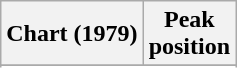<table class="wikitable sortable plainrowheaders" style="text-align:center">
<tr>
<th scope="col">Chart (1979)</th>
<th scope="col">Peak<br>position</th>
</tr>
<tr>
</tr>
<tr>
</tr>
<tr>
</tr>
<tr>
</tr>
<tr>
</tr>
<tr>
</tr>
</table>
